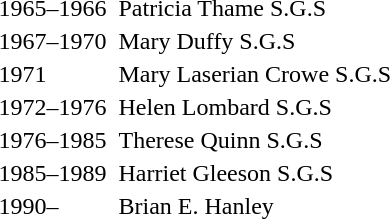<table>
<tr>
<td></td>
<td>1965–1966</td>
<td></td>
<td>Patricia Thame S.G.S</td>
</tr>
<tr>
<td></td>
<td>1967–1970</td>
<td></td>
<td>Mary Duffy S.G.S</td>
</tr>
<tr>
<td></td>
<td>1971</td>
<td></td>
<td>Mary Laserian Crowe S.G.S</td>
</tr>
<tr>
<td></td>
<td>1972–1976</td>
<td></td>
<td>Helen Lombard S.G.S</td>
</tr>
<tr>
<td></td>
<td>1976–1985</td>
<td></td>
<td>Therese Quinn S.G.S</td>
</tr>
<tr>
<td></td>
<td>1985–1989</td>
<td></td>
<td>Harriet Gleeson S.G.S</td>
</tr>
<tr>
<td></td>
<td>1990–</td>
<td></td>
<td>Brian E. Hanley </td>
</tr>
</table>
